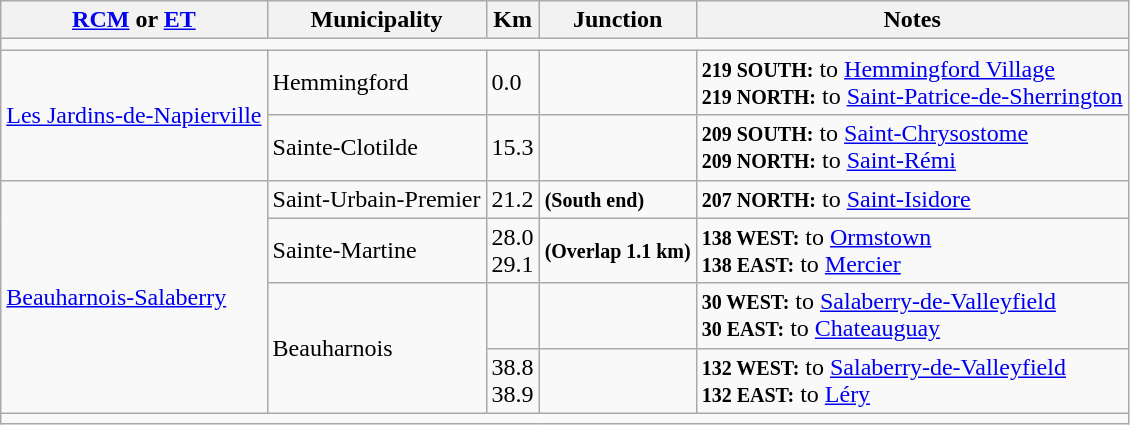<table class=wikitable>
<tr>
<th><a href='#'>RCM</a> or <a href='#'>ET</a></th>
<th>Municipality</th>
<th>Km</th>
<th>Junction</th>
<th>Notes</th>
</tr>
<tr>
<td colspan="5"></td>
</tr>
<tr>
<td rowspan="2"><a href='#'>Les Jardins-de-Napierville</a></td>
<td>Hemmingford</td>
<td>0.0</td>
<td></td>
<td><small><strong>219 SOUTH:</strong></small> to <a href='#'>Hemmingford Village</a> <br> <small><strong>219 NORTH:</strong></small> to <a href='#'>Saint-Patrice-de-Sherrington</a></td>
</tr>
<tr>
<td>Sainte-Clotilde</td>
<td>15.3</td>
<td></td>
<td><small><strong>209 SOUTH:</strong></small> to <a href='#'>Saint-Chrysostome</a> <br> <small><strong>209 NORTH:</strong></small> to <a href='#'>Saint-Rémi</a></td>
</tr>
<tr>
<td rowspan="4"><a href='#'>Beauharnois-Salaberry</a></td>
<td>Saint-Urbain-Premier</td>
<td>21.2</td>
<td> <small><strong>(South end)</strong></small></td>
<td><small><strong>207 NORTH:</strong></small> to <a href='#'>Saint-Isidore</a></td>
</tr>
<tr>
<td>Sainte-Martine</td>
<td>28.0 <br> 29.1</td>
<td> <small><strong>(Overlap 1.1 km)</strong></small></td>
<td><small><strong>138 WEST:</strong></small> to <a href='#'>Ormstown</a> <br> <small><strong>138 EAST:</strong></small> to <a href='#'>Mercier</a></td>
</tr>
<tr>
<td rowspan="2">Beauharnois</td>
<td><br></td>
<td></td>
<td><small><strong>30 WEST:</strong></small> to <a href='#'>Salaberry-de-Valleyfield</a> <br> <small><strong>30 EAST:</strong></small> to <a href='#'>Chateauguay</a></td>
</tr>
<tr>
<td>38.8 <br> 38.9</td>
<td></td>
<td><small><strong>132 WEST:</strong></small> to <a href='#'>Salaberry-de-Valleyfield</a> <br> <small><strong>132 EAST:</strong></small> to <a href='#'>Léry</a></td>
</tr>
<tr>
<td colspan="5"></td>
</tr>
</table>
